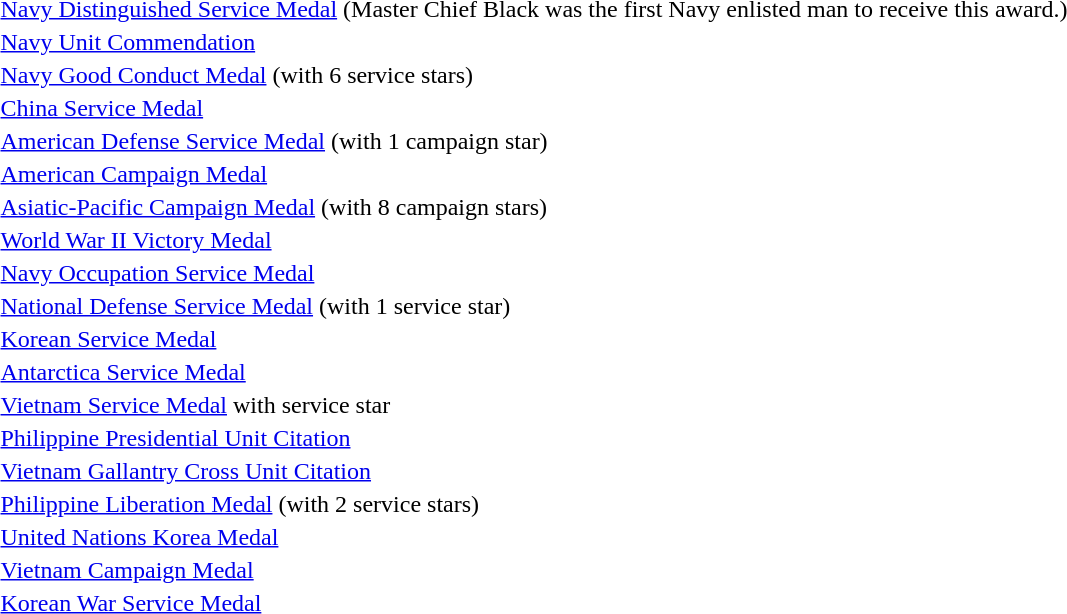<table>
<tr>
<td></td>
<td><a href='#'>Navy Distinguished Service Medal</a> (Master Chief Black was the first Navy enlisted man to receive this award.)</td>
</tr>
<tr>
<td></td>
<td><a href='#'>Navy Unit Commendation</a></td>
</tr>
<tr>
<td></td>
<td><a href='#'>Navy Good Conduct Medal</a> (with 6 service stars)</td>
</tr>
<tr>
<td></td>
<td><a href='#'>China Service Medal</a></td>
</tr>
<tr>
<td></td>
<td><a href='#'>American Defense Service Medal</a> (with 1 campaign star)</td>
</tr>
<tr>
<td></td>
<td><a href='#'>American Campaign Medal</a></td>
</tr>
<tr>
<td></td>
<td><a href='#'>Asiatic-Pacific Campaign Medal</a> (with 8 campaign stars)</td>
</tr>
<tr>
<td></td>
<td><a href='#'>World War II Victory Medal</a></td>
</tr>
<tr>
<td></td>
<td><a href='#'>Navy Occupation Service Medal</a></td>
</tr>
<tr>
<td></td>
<td><a href='#'>National Defense Service Medal</a> (with 1 service star)</td>
</tr>
<tr>
<td></td>
<td><a href='#'>Korean Service Medal</a></td>
</tr>
<tr>
<td></td>
<td><a href='#'>Antarctica Service Medal</a></td>
</tr>
<tr>
<td></td>
<td><a href='#'>Vietnam Service Medal</a> with service star</td>
</tr>
<tr>
<td></td>
<td><a href='#'>Philippine Presidential Unit Citation</a></td>
</tr>
<tr>
<td></td>
<td><a href='#'>Vietnam Gallantry Cross Unit Citation</a></td>
</tr>
<tr>
<td></td>
<td><a href='#'>Philippine Liberation Medal</a> (with 2 service stars)</td>
</tr>
<tr>
<td></td>
<td><a href='#'>United Nations Korea Medal</a></td>
</tr>
<tr>
<td></td>
<td><a href='#'>Vietnam Campaign Medal</a></td>
</tr>
<tr>
<td></td>
<td><a href='#'>Korean War Service Medal</a></td>
</tr>
</table>
